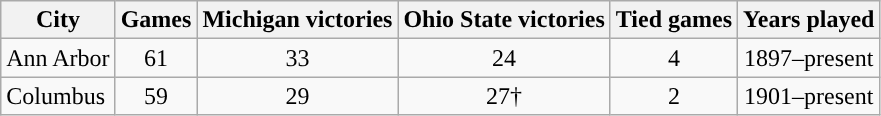<table class="wikitable sortable">
<tr>
<th>City</th>
<th>Games</th>
<th>Michigan victories</th>
<th>Ohio State victories</th>
<th>Tied games</th>
<th>Years played</th>
</tr>
<tr>
<td>Ann Arbor</td>
<td style="text-align:center;">61</td>
<td style="text-align:center;">33</td>
<td style="text-align:center;">24</td>
<td style="text-align:center;">4</td>
<td style="text-align:center;">1897–present</td>
</tr>
<tr>
<td>Columbus</td>
<td style="text-align:center;">59</td>
<td style="text-align:center;">29</td>
<td style="text-align:center;">27†</td>
<td style="text-align:center;">2</td>
<td style="text-align:center;">1901–present</td>
</tr>
</table>
